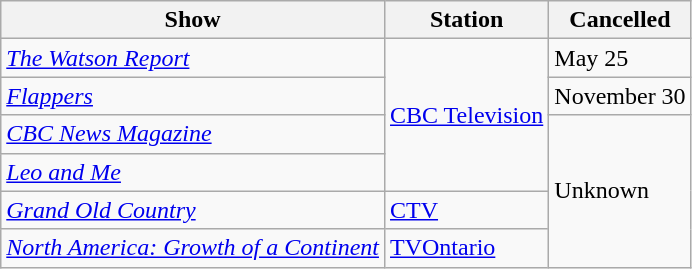<table class="wikitable">
<tr>
<th>Show</th>
<th>Station</th>
<th>Cancelled</th>
</tr>
<tr>
<td><em><a href='#'>The Watson Report</a></em></td>
<td rowspan="4"><a href='#'>CBC Television</a></td>
<td>May 25</td>
</tr>
<tr>
<td><em><a href='#'>Flappers</a></em></td>
<td>November 30</td>
</tr>
<tr>
<td><em><a href='#'>CBC News Magazine</a></em></td>
<td rowspan="4">Unknown</td>
</tr>
<tr>
<td><em><a href='#'>Leo and Me</a></em></td>
</tr>
<tr>
<td><em><a href='#'>Grand Old Country</a></em></td>
<td><a href='#'>CTV</a></td>
</tr>
<tr>
<td><em><a href='#'>North America: Growth of a Continent</a></em></td>
<td><a href='#'>TVOntario</a></td>
</tr>
</table>
